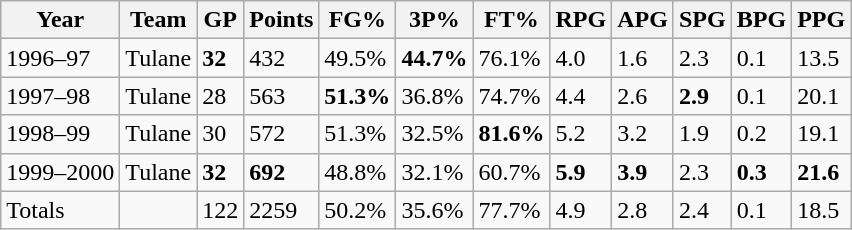<table class="wikitable">
<tr>
<th>Year</th>
<th>Team</th>
<th>GP</th>
<th>Points</th>
<th>FG%</th>
<th>3P%</th>
<th>FT%</th>
<th>RPG</th>
<th>APG</th>
<th>SPG</th>
<th>BPG</th>
<th>PPG</th>
</tr>
<tr>
<td>1996–97</td>
<td>Tulane</td>
<td><strong>32</strong></td>
<td>432</td>
<td>49.5%</td>
<td><strong>44.7%</strong></td>
<td>76.1%</td>
<td>4.0</td>
<td>1.6</td>
<td>2.3</td>
<td>0.1</td>
<td>13.5</td>
</tr>
<tr>
<td>1997–98</td>
<td>Tulane</td>
<td>28</td>
<td>563</td>
<td><strong>51.3%</strong></td>
<td>36.8%</td>
<td>74.7%</td>
<td>4.4</td>
<td>2.6</td>
<td><strong>2.9</strong></td>
<td>0.1</td>
<td>20.1</td>
</tr>
<tr>
<td>1998–99</td>
<td>Tulane</td>
<td>30</td>
<td>572</td>
<td>51.3%</td>
<td>32.5%</td>
<td><strong>81.6%</strong></td>
<td>5.2</td>
<td>3.2</td>
<td>1.9</td>
<td>0.2</td>
<td>19.1</td>
</tr>
<tr>
<td>1999–2000</td>
<td>Tulane</td>
<td><strong>32</strong></td>
<td><strong>692</strong></td>
<td>48.8%</td>
<td>32.1%</td>
<td>60.7%</td>
<td><strong>5.9</strong></td>
<td><strong>3.9</strong></td>
<td>2.3</td>
<td><strong>0.3</strong></td>
<td><strong>21.6</strong></td>
</tr>
<tr>
<td>Totals</td>
<td></td>
<td>122</td>
<td>2259</td>
<td>50.2%</td>
<td>35.6%</td>
<td>77.7%</td>
<td>4.9</td>
<td>2.8</td>
<td>2.4</td>
<td>0.1</td>
<td>18.5</td>
</tr>
</table>
